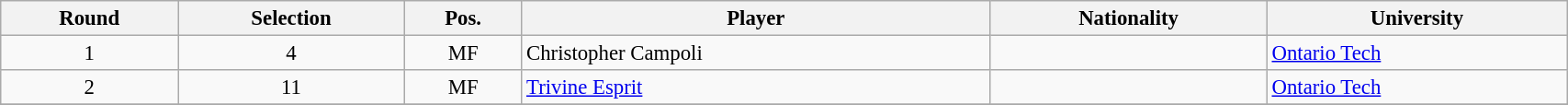<table class="wikitable sortable" style="width:90%; text-align:center; font-size:95%; text-align:left;">
<tr>
<th>Round</th>
<th>Selection</th>
<th>Pos.</th>
<th>Player</th>
<th>Nationality</th>
<th>University</th>
</tr>
<tr>
<td style="text-align:center">1</td>
<td style="text-align:center">4</td>
<td style="text-align:center">MF</td>
<td>Christopher Campoli</td>
<td></td>
<td><a href='#'>Ontario Tech</a></td>
</tr>
<tr>
<td style="text-align:center">2</td>
<td style="text-align:center">11</td>
<td style="text-align:center">MF</td>
<td><a href='#'>Trivine Esprit</a></td>
<td></td>
<td><a href='#'>Ontario Tech</a></td>
</tr>
<tr>
</tr>
</table>
